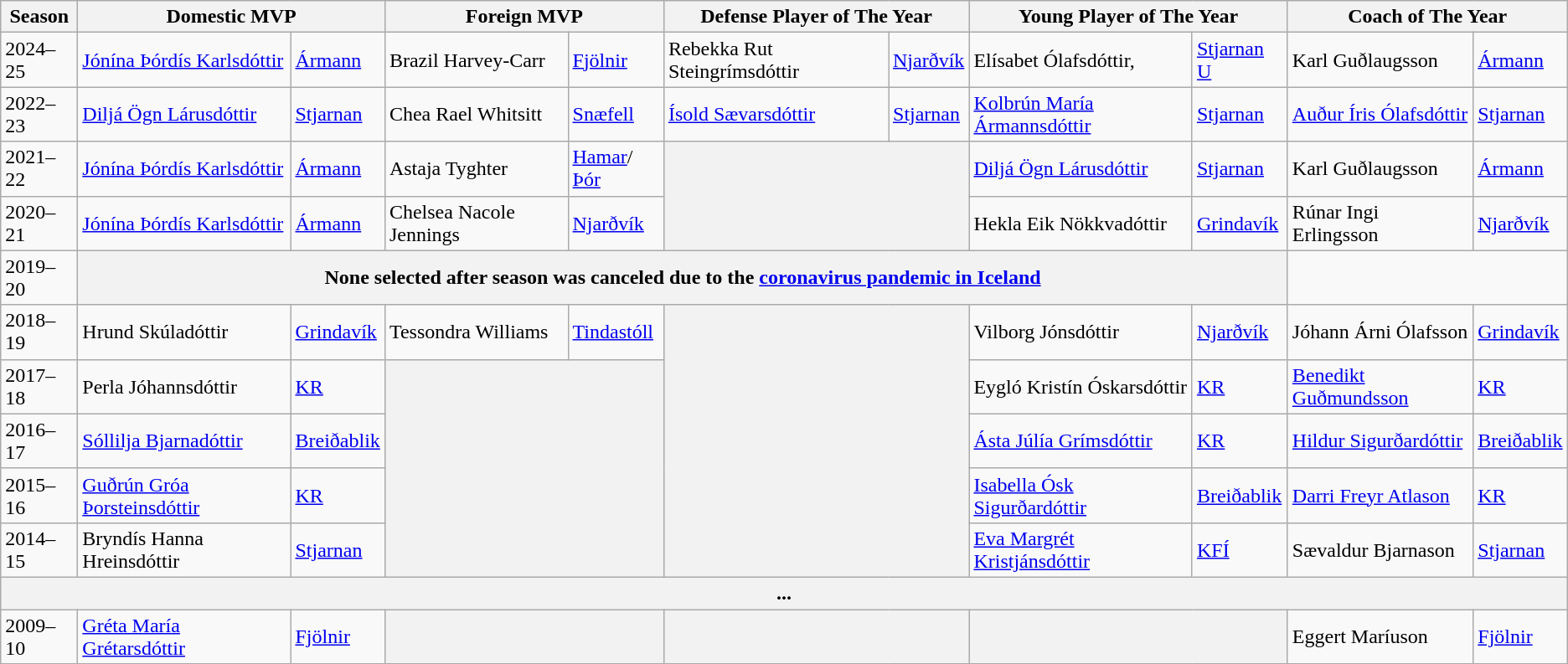<table class="wikitable">
<tr>
<th>Season</th>
<th colspan="2">Domestic MVP</th>
<th colspan="2">Foreign MVP</th>
<th colspan="2">Defense Player of The Year</th>
<th colspan="2">Young Player of The Year</th>
<th colspan="2">Coach of The Year</th>
</tr>
<tr>
<td>2024–25</td>
<td> <a href='#'>Jónína Þórdís Karlsdóttir</a></td>
<td><a href='#'>Ármann</a></td>
<td> Brazil Harvey-Carr</td>
<td><a href='#'>Fjölnir</a></td>
<td> Rebekka Rut Steingrímsdóttir</td>
<td><a href='#'>Njarðvík</a></td>
<td> Elísabet Ólafsdóttir,</td>
<td><a href='#'>Stjarnan U</a></td>
<td> Karl Guðlaugsson</td>
<td><a href='#'>Ármann</a></td>
</tr>
<tr>
<td>2022–23</td>
<td> <a href='#'>Diljá Ögn Lárusdóttir</a></td>
<td><a href='#'>Stjarnan</a></td>
<td> Chea Rael Whitsitt</td>
<td><a href='#'>Snæfell</a></td>
<td> <a href='#'>Ísold Sævarsdóttir</a></td>
<td><a href='#'>Stjarnan</a></td>
<td> <a href='#'>Kolbrún María Ármannsdóttir</a></td>
<td><a href='#'>Stjarnan</a></td>
<td> <a href='#'>Auður Íris Ólafsdóttir</a></td>
<td><a href='#'>Stjarnan</a></td>
</tr>
<tr>
<td>2021–22</td>
<td> <a href='#'>Jónína Þórdís Karlsdóttir</a></td>
<td><a href='#'>Ármann</a></td>
<td> Astaja Tyghter</td>
<td><a href='#'>Hamar</a>/<a href='#'>Þór</a></td>
<th rowspan= 2 colspan=2></th>
<td> <a href='#'>Diljá Ögn Lárusdóttir</a></td>
<td><a href='#'>Stjarnan</a></td>
<td> Karl Guðlaugsson</td>
<td><a href='#'>Ármann</a></td>
</tr>
<tr>
<td>2020–21</td>
<td> <a href='#'>Jónína Þórdís Karlsdóttir</a></td>
<td><a href='#'>Ármann</a></td>
<td> Chelsea Nacole Jennings</td>
<td><a href='#'>Njarðvík</a></td>
<td> Hekla Eik Nökkvadóttir</td>
<td><a href='#'>Grindavík</a></td>
<td> Rúnar Ingi Erlingsson</td>
<td><a href='#'>Njarðvík</a></td>
</tr>
<tr>
<td>2019–20</td>
<th colspan="8">None selected after season was canceled due to the <a href='#'>coronavirus pandemic in Iceland</a></th>
</tr>
<tr>
<td>2018–19</td>
<td> Hrund Skúladóttir</td>
<td><a href='#'>Grindavík</a></td>
<td> Tessondra Williams</td>
<td><a href='#'>Tindastóll</a></td>
<th rowspan= 5 colspan=2></th>
<td> Vilborg Jónsdóttir</td>
<td><a href='#'>Njarðvík</a></td>
<td> Jóhann Árni Ólafsson</td>
<td><a href='#'>Grindavík</a></td>
</tr>
<tr>
<td>2017–18</td>
<td> Perla Jóhannsdóttir</td>
<td><a href='#'>KR</a></td>
<th rowspan= 4 colspan=2></th>
<td> Eygló Kristín Óskarsdóttir</td>
<td><a href='#'>KR</a></td>
<td> <a href='#'>Benedikt Guðmundsson</a></td>
<td><a href='#'>KR</a></td>
</tr>
<tr>
<td>2016–17</td>
<td> <a href='#'>Sóllilja Bjarnadóttir</a></td>
<td><a href='#'>Breiðablik</a></td>
<td> <a href='#'>Ásta Júlía Grímsdóttir</a></td>
<td><a href='#'>KR</a></td>
<td> <a href='#'>Hildur Sigurðardóttir</a></td>
<td><a href='#'>Breiðablik</a></td>
</tr>
<tr>
<td>2015–16</td>
<td> <a href='#'>Guðrún Gróa Þorsteinsdóttir</a></td>
<td><a href='#'>KR</a></td>
<td> <a href='#'>Isabella Ósk Sigurðardóttir</a></td>
<td><a href='#'>Breiðablik</a></td>
<td> <a href='#'>Darri Freyr Atlason</a></td>
<td><a href='#'>KR</a></td>
</tr>
<tr>
<td>2014–15</td>
<td> Bryndís Hanna Hreinsdóttir</td>
<td><a href='#'>Stjarnan</a></td>
<td> <a href='#'>Eva Margrét Kristjánsdóttir</a></td>
<td><a href='#'>KFÍ</a></td>
<td> Sævaldur Bjarnason</td>
<td><a href='#'>Stjarnan</a></td>
</tr>
<tr>
<th colspan="11">...</th>
</tr>
<tr>
<td>2009–10</td>
<td> <a href='#'>Gréta María Grétarsdóttir</a></td>
<td><a href='#'>Fjölnir</a></td>
<th rowspan= 1 colspan="2"></th>
<th rowspan= 1 colspan="2"></th>
<th rowspan= 1 colspan=2></th>
<td> Eggert Maríuson</td>
<td><a href='#'>Fjölnir</a></td>
</tr>
</table>
